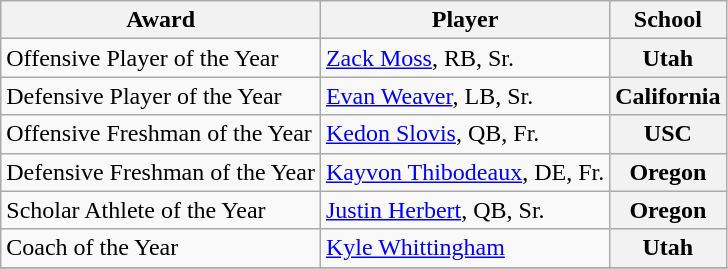<table class="wikitable" border="0">
<tr>
<th>Award</th>
<th>Player</th>
<th>School</th>
</tr>
<tr>
<td>Offensive Player of the Year</td>
<td><a href='#'>Zack Moss</a>, RB, Sr.</td>
<th style=>Utah</th>
</tr>
<tr>
<td>Defensive Player of the Year</td>
<td><a href='#'>Evan Weaver</a>, LB, Sr.</td>
<th style=>California</th>
</tr>
<tr>
<td>Offensive Freshman of the Year</td>
<td><a href='#'>Kedon Slovis</a>, QB, Fr.</td>
<th style=>USC</th>
</tr>
<tr>
<td>Defensive Freshman of the Year</td>
<td><a href='#'>Kayvon Thibodeaux</a>, DE, Fr.</td>
<th style=>Oregon</th>
</tr>
<tr>
<td>Scholar Athlete of the Year</td>
<td><a href='#'>Justin Herbert</a>, QB, Sr.</td>
<th style=>Oregon</th>
</tr>
<tr>
<td>Coach of the Year</td>
<td><a href='#'>Kyle Whittingham</a></td>
<th style=>Utah</th>
</tr>
<tr>
</tr>
</table>
